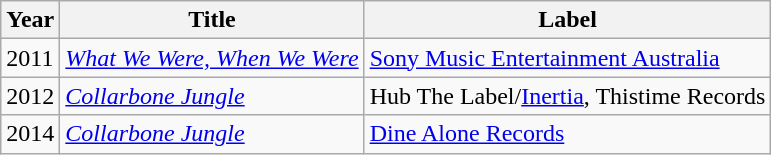<table class="wikitable">
<tr>
<th>Year</th>
<th>Title</th>
<th>Label</th>
</tr>
<tr>
<td>2011</td>
<td><em><a href='#'>What We Were, When We Were</a></em></td>
<td><a href='#'>Sony Music Entertainment Australia</a></td>
</tr>
<tr>
<td>2012</td>
<td><em><a href='#'>Collarbone Jungle</a></em></td>
<td>Hub The Label/<a href='#'>Inertia</a>, Thistime Records</td>
</tr>
<tr>
<td>2014</td>
<td><em><a href='#'>Collarbone Jungle</a></em></td>
<td><a href='#'>Dine Alone Records</a></td>
</tr>
</table>
